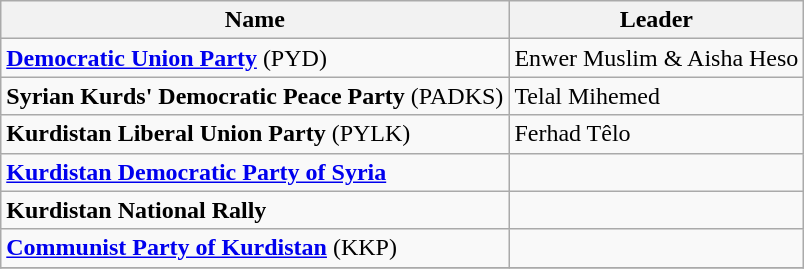<table class="wikitable sortable">
<tr>
<th>Name</th>
<th>Leader</th>
</tr>
<tr>
<td><strong><a href='#'>Democratic Union Party</a></strong> (PYD)</td>
<td>Enwer Muslim & Aisha Heso</td>
</tr>
<tr>
<td><strong>Syrian Kurds' Democratic Peace Party</strong> (PADKS)</td>
<td>Telal Mihemed</td>
</tr>
<tr>
<td><strong>Kurdistan Liberal Union Party</strong> (PYLK)</td>
<td>Ferhad Têlo</td>
</tr>
<tr>
<td><strong><a href='#'>Kurdistan Democratic Party of Syria</a></strong></td>
<td></td>
</tr>
<tr>
<td><strong>Kurdistan National Rally</strong></td>
<td></td>
</tr>
<tr>
<td><strong><a href='#'>Communist Party of Kurdistan</a></strong> (KKP)</td>
<td></td>
</tr>
<tr>
</tr>
</table>
